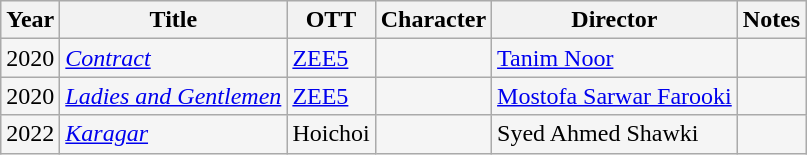<table class="wikitable sortable" style="background:#F5F5F5;">
<tr>
<th>Year</th>
<th>Title</th>
<th>OTT</th>
<th>Character</th>
<th>Director</th>
<th>Notes</th>
</tr>
<tr>
<td>2020</td>
<td><em><a href='#'>Contract</a></em></td>
<td><a href='#'>ZEE5</a></td>
<td></td>
<td><a href='#'>Tanim Noor</a></td>
<td></td>
</tr>
<tr>
<td>2020</td>
<td><em><a href='#'>Ladies and Gentlemen</a></em></td>
<td><a href='#'>ZEE5</a></td>
<td></td>
<td><a href='#'>Mostofa Sarwar Farooki</a></td>
<td></td>
</tr>
<tr>
<td>2022</td>
<td><em><a href='#'>Karagar</a></em></td>
<td>Hoichoi</td>
<td></td>
<td>Syed Ahmed Shawki</td>
<td></td>
</tr>
</table>
